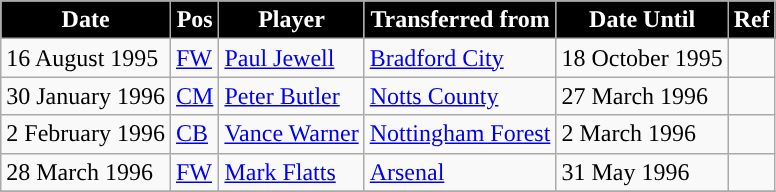<table class="wikitable plainrowheaders sortable">
<tr>
<th style="background:#000000; color:#FFFFFF; ">Date</th>
<th style="background:#000000; color:#FFFFff; ">Pos</th>
<th style="background:#000000; color:#FFFFff; ">Player</th>
<th style="background:#000000; color:#FFFFff; ">Transferred from</th>
<th style="background:#000000; color:#FFFFff; ">Date Until</th>
<th style="background:#000000; color:#FFFFff; ">Ref</th>
</tr>
<tr>
<td>16 August 1995</td>
<td><a href='#'>FW</a></td>
<td> <a href='#'>Paul Jewell</a></td>
<td> <a href='#'>Bradford City</a></td>
<td>18 October 1995</td>
<td></td>
</tr>
<tr>
<td>30 January 1996</td>
<td><a href='#'>CM</a></td>
<td> <a href='#'>Peter Butler</a></td>
<td> <a href='#'>Notts County</a></td>
<td>27 March 1996</td>
<td></td>
</tr>
<tr>
<td>2 February 1996</td>
<td><a href='#'>CB</a></td>
<td> <a href='#'>Vance Warner</a></td>
<td> <a href='#'>Nottingham Forest</a></td>
<td>2 March 1996</td>
<td></td>
</tr>
<tr>
<td>28 March 1996</td>
<td><a href='#'>FW</a></td>
<td> <a href='#'>Mark Flatts</a></td>
<td> <a href='#'>Arsenal</a></td>
<td>31 May 1996</td>
<td></td>
</tr>
<tr>
</tr>
</table>
